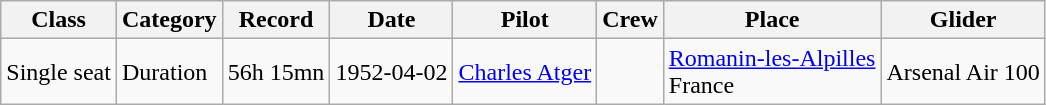<table class="wikitable">
<tr>
<th>Class</th>
<th>Category</th>
<th>Record</th>
<th>Date</th>
<th>Pilot</th>
<th>Crew</th>
<th>Place</th>
<th>Glider</th>
</tr>
<tr>
<td>Single seat</td>
<td>Duration</td>
<td>56h 15mn</td>
<td>1952-04-02</td>
<td><a href='#'>Charles Atger</a> </td>
<td></td>
<td><a href='#'>Romanin-les-Alpilles</a><br>France</td>
<td>Arsenal Air 100</td>
</tr>
</table>
